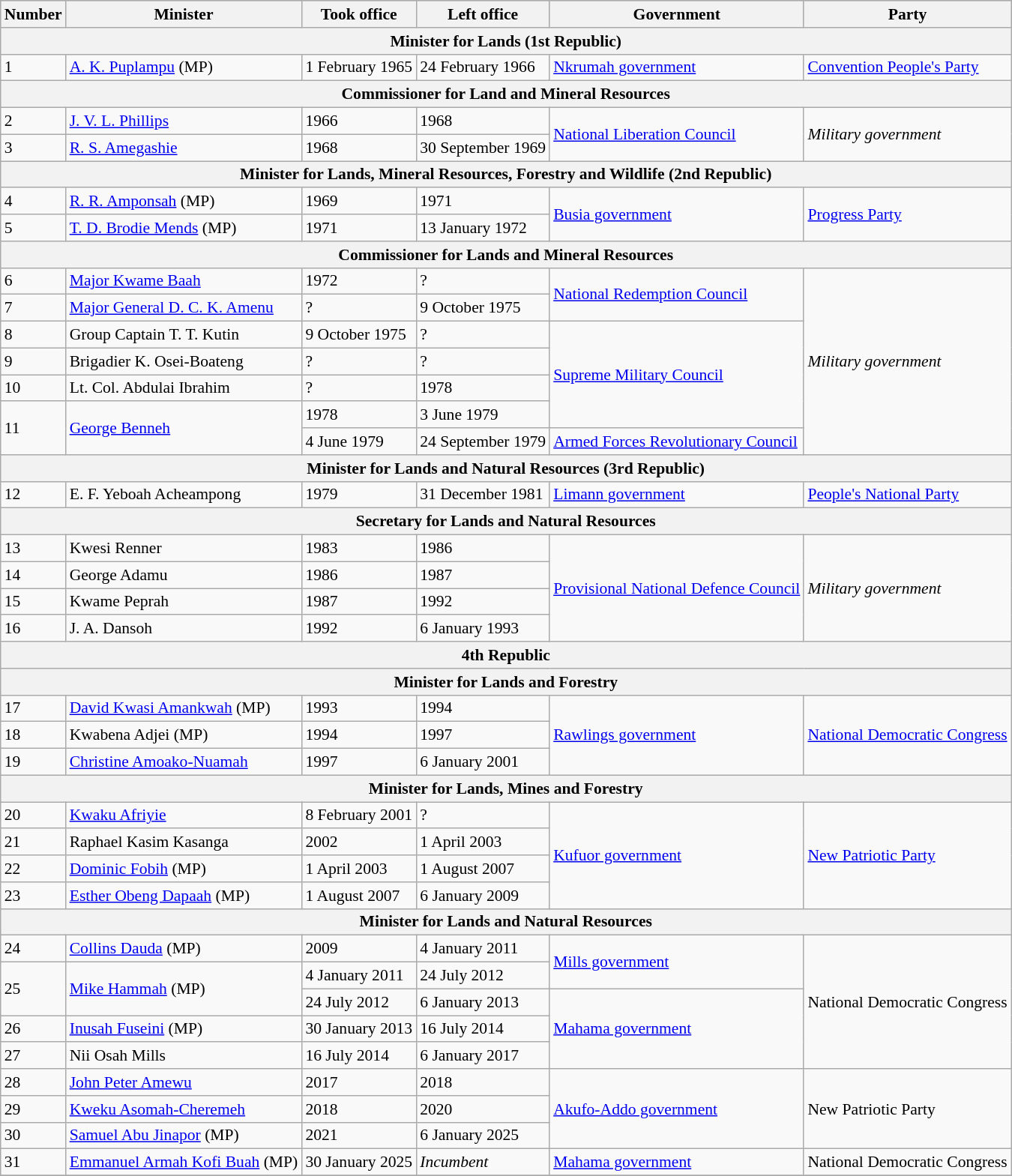<table class="wikitable" style="font-size:90%; text-align:left;">
<tr bgcolor=cccccc>
<th>Number</th>
<th>Minister</th>
<th>Took office</th>
<th>Left office</th>
<th>Government</th>
<th>Party</th>
</tr>
<tr>
<th colspan=6>Minister for Lands (1st Republic)</th>
</tr>
<tr>
<td>1</td>
<td><a href='#'>A. K. Puplampu</a> (MP)</td>
<td>1 February 1965</td>
<td>24 February 1966</td>
<td><a href='#'>Nkrumah government</a></td>
<td><a href='#'>Convention People's Party</a></td>
</tr>
<tr>
<th colspan=6>Commissioner for Land and Mineral Resources</th>
</tr>
<tr>
<td>2</td>
<td><a href='#'>J. V. L. Phillips</a></td>
<td>1966</td>
<td>1968</td>
<td rowspan=2><a href='#'>National Liberation Council</a></td>
<td rowspan=2><em>Military government</em></td>
</tr>
<tr>
<td>3</td>
<td><a href='#'>R. S. Amegashie</a></td>
<td>1968</td>
<td>30 September 1969</td>
</tr>
<tr>
<th colspan=6>Minister for Lands, Mineral Resources, Forestry and Wildlife (2nd Republic)</th>
</tr>
<tr>
<td>4</td>
<td><a href='#'>R. R. Amponsah</a> (MP)</td>
<td>1969</td>
<td>1971</td>
<td rowspan=2><a href='#'>Busia government</a></td>
<td rowspan=2><a href='#'>Progress Party</a></td>
</tr>
<tr>
<td>5</td>
<td><a href='#'>T. D. Brodie Mends</a> (MP)</td>
<td>1971</td>
<td>13 January 1972</td>
</tr>
<tr>
<th colspan=6>Commissioner for Lands and Mineral Resources</th>
</tr>
<tr>
<td>6</td>
<td><a href='#'>Major Kwame Baah</a></td>
<td>1972</td>
<td>?</td>
<td rowspan=2><a href='#'>National Redemption Council</a></td>
<td rowspan=7><em>Military government</em></td>
</tr>
<tr>
<td>7</td>
<td><a href='#'>Major General D. C. K. Amenu</a></td>
<td>?</td>
<td>9 October 1975</td>
</tr>
<tr>
<td>8</td>
<td>Group Captain T. T. Kutin</td>
<td>9 October 1975</td>
<td>?</td>
<td rowspan=4><a href='#'>Supreme Military Council</a></td>
</tr>
<tr>
<td>9</td>
<td>Brigadier K. Osei-Boateng</td>
<td>?</td>
<td>?</td>
</tr>
<tr>
<td>10</td>
<td>Lt. Col. Abdulai Ibrahim</td>
<td>?</td>
<td>1978</td>
</tr>
<tr>
<td rowspan=2>11</td>
<td rowspan=2><a href='#'>George Benneh</a></td>
<td>1978</td>
<td>3 June 1979</td>
</tr>
<tr>
<td>4 June 1979</td>
<td>24 September 1979</td>
<td><a href='#'>Armed Forces Revolutionary Council</a></td>
</tr>
<tr>
<th colspan=6>Minister for Lands and Natural Resources (3rd Republic)</th>
</tr>
<tr>
<td>12</td>
<td>E. F. Yeboah Acheampong</td>
<td>1979</td>
<td>31 December 1981</td>
<td><a href='#'>Limann government</a></td>
<td><a href='#'>People's National Party</a></td>
</tr>
<tr>
<th colspan=6>Secretary for Lands and Natural Resources</th>
</tr>
<tr>
<td>13</td>
<td>Kwesi Renner</td>
<td>1983</td>
<td>1986</td>
<td rowspan=4><a href='#'>Provisional National Defence Council</a></td>
<td rowspan=4><em>Military government</em></td>
</tr>
<tr>
<td>14</td>
<td>George Adamu</td>
<td>1986</td>
<td>1987</td>
</tr>
<tr>
<td>15</td>
<td>Kwame Peprah</td>
<td>1987</td>
<td>1992</td>
</tr>
<tr>
<td>16</td>
<td>J. A. Dansoh</td>
<td>1992</td>
<td>6 January 1993</td>
</tr>
<tr>
<th colspan=6>4th Republic</th>
</tr>
<tr>
<th colspan=6>Minister for Lands and Forestry</th>
</tr>
<tr>
<td>17</td>
<td><a href='#'>David Kwasi Amankwah</a> (MP)</td>
<td>1993</td>
<td>1994</td>
<td rowspan=3><a href='#'>Rawlings government</a></td>
<td rowspan=3><a href='#'>National Democratic Congress</a></td>
</tr>
<tr>
<td>18</td>
<td>Kwabena Adjei (MP)</td>
<td>1994</td>
<td>1997</td>
</tr>
<tr>
<td>19</td>
<td><a href='#'>Christine Amoako-Nuamah</a></td>
<td>1997</td>
<td>6 January 2001</td>
</tr>
<tr>
<th colspan=6>Minister for Lands, Mines and Forestry</th>
</tr>
<tr>
<td>20</td>
<td><a href='#'>Kwaku Afriyie</a></td>
<td>8 February 2001</td>
<td>?</td>
<td rowspan=4><a href='#'>Kufuor government</a></td>
<td rowspan=4><a href='#'>New Patriotic Party</a></td>
</tr>
<tr>
<td>21</td>
<td>Raphael Kasim Kasanga</td>
<td>2002</td>
<td>1 April 2003</td>
</tr>
<tr>
<td>22</td>
<td><a href='#'>Dominic Fobih</a> (MP)</td>
<td>1 April 2003</td>
<td>1 August 2007</td>
</tr>
<tr>
<td>23</td>
<td><a href='#'>Esther Obeng Dapaah</a>  (MP)</td>
<td>1 August 2007</td>
<td>6 January 2009</td>
</tr>
<tr>
<th colspan=6>Minister for Lands and Natural Resources</th>
</tr>
<tr>
<td>24</td>
<td><a href='#'>Collins Dauda</a> (MP)</td>
<td>2009</td>
<td>4 January 2011</td>
<td rowspan=2><a href='#'>Mills government</a></td>
<td rowspan=5>National Democratic Congress</td>
</tr>
<tr>
<td rowspan=2>25</td>
<td rowspan=2><a href='#'>Mike Hammah</a> (MP)</td>
<td>4 January 2011</td>
<td>24 July 2012</td>
</tr>
<tr>
<td>24 July 2012</td>
<td>6 January 2013</td>
<td rowspan=3><a href='#'>Mahama government</a></td>
</tr>
<tr>
<td>26</td>
<td><a href='#'>Inusah Fuseini</a> (MP)</td>
<td>30 January 2013</td>
<td>16 July 2014</td>
</tr>
<tr>
<td>27</td>
<td>Nii Osah Mills</td>
<td>16 July 2014</td>
<td>6 January 2017</td>
</tr>
<tr>
<td>28</td>
<td><a href='#'>John Peter Amewu</a></td>
<td>2017</td>
<td>2018</td>
<td rowspan=3><a href='#'>Akufo-Addo government</a></td>
<td rowspan=3>New Patriotic Party</td>
</tr>
<tr>
<td>29</td>
<td><a href='#'>Kweku Asomah-Cheremeh</a></td>
<td>2018</td>
<td>2020</td>
</tr>
<tr>
<td>30</td>
<td><a href='#'>Samuel Abu Jinapor</a> (MP)</td>
<td>2021</td>
<td>6 January 2025</td>
</tr>
<tr>
<td>31</td>
<td><a href='#'>Emmanuel Armah Kofi Buah</a> (MP)</td>
<td>30 January 2025</td>
<td><em>Incumbent</em></td>
<td><a href='#'>Mahama government</a></td>
<td>National Democratic Congress</td>
</tr>
<tr>
</tr>
</table>
